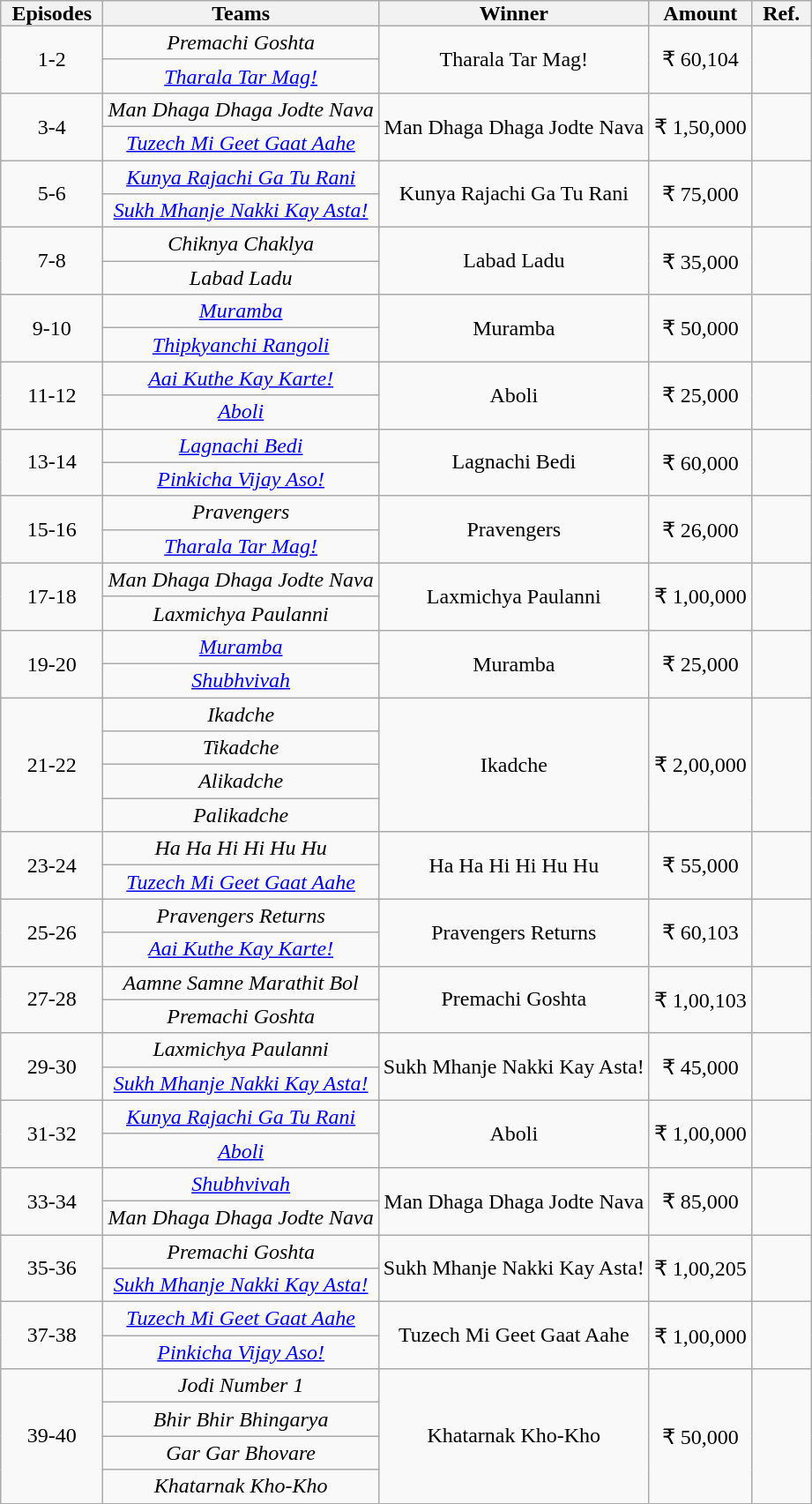<table class="wikitable sortable" style="text-align:center">
<tr>
<th style="padding: 0 8px">Episodes</th>
<th style="padding: 0 8px">Teams</th>
<th style="padding: 0 8px">Winner</th>
<th style="padding: 0 8px">Amount</th>
<th style="padding: 0 8px">Ref.</th>
</tr>
<tr>
<td rowspan="2">1-2</td>
<td><em>Premachi Goshta</em></td>
<td rowspan="2">Tharala Tar Mag!</td>
<td rowspan="2">₹ 60,104</td>
<td rowspan="2"></td>
</tr>
<tr>
<td><em><a href='#'>Tharala Tar Mag!</a></em></td>
</tr>
<tr>
<td rowspan="2">3-4</td>
<td><em>Man Dhaga Dhaga Jodte Nava</em></td>
<td rowspan="2">Man Dhaga Dhaga Jodte Nava</td>
<td rowspan="2">₹ 1,50,000</td>
<td rowspan="2"></td>
</tr>
<tr>
<td><em><a href='#'>Tuzech Mi Geet Gaat Aahe</a></em></td>
</tr>
<tr>
<td rowspan="2">5-6</td>
<td><em><a href='#'>Kunya Rajachi Ga Tu Rani</a></em></td>
<td rowspan="2">Kunya Rajachi Ga Tu Rani</td>
<td rowspan="2">₹ 75,000</td>
<td rowspan="2"></td>
</tr>
<tr>
<td><em><a href='#'>Sukh Mhanje Nakki Kay Asta!</a></em></td>
</tr>
<tr>
<td rowspan="2">7-8</td>
<td><em>Chiknya Chaklya</em></td>
<td rowspan="2">Labad Ladu</td>
<td rowspan="2">₹ 35,000</td>
<td rowspan="2"></td>
</tr>
<tr>
<td><em>Labad Ladu</em></td>
</tr>
<tr>
<td rowspan="2">9-10</td>
<td><em><a href='#'>Muramba</a></em></td>
<td rowspan="2">Muramba</td>
<td rowspan="2">₹ 50,000</td>
<td rowspan="2"></td>
</tr>
<tr>
<td><em><a href='#'>Thipkyanchi Rangoli</a></em></td>
</tr>
<tr>
<td rowspan="2">11-12</td>
<td><em><a href='#'>Aai Kuthe Kay Karte!</a></em></td>
<td rowspan="2">Aboli</td>
<td rowspan="2">₹ 25,000</td>
<td rowspan="2"></td>
</tr>
<tr>
<td><em><a href='#'>Aboli</a></em></td>
</tr>
<tr>
<td rowspan="2">13-14</td>
<td><em><a href='#'>Lagnachi Bedi</a></em></td>
<td rowspan="2">Lagnachi Bedi</td>
<td rowspan="2">₹ 60,000</td>
<td rowspan="2"></td>
</tr>
<tr>
<td><em><a href='#'>Pinkicha Vijay Aso!</a></em></td>
</tr>
<tr>
<td rowspan="2">15-16</td>
<td><em>Pravengers</em></td>
<td rowspan="2">Pravengers</td>
<td rowspan="2">₹ 26,000</td>
<td rowspan="2"></td>
</tr>
<tr>
<td><em><a href='#'>Tharala Tar Mag!</a></em></td>
</tr>
<tr>
<td rowspan="2">17-18</td>
<td><em>Man Dhaga Dhaga Jodte Nava</em></td>
<td rowspan="2">Laxmichya Paulanni</td>
<td rowspan="2">₹ 1,00,000</td>
<td rowspan="2"></td>
</tr>
<tr>
<td><em>Laxmichya Paulanni</em></td>
</tr>
<tr>
<td rowspan="2">19-20</td>
<td><em><a href='#'>Muramba</a></em></td>
<td rowspan="2">Muramba</td>
<td rowspan="2">₹ 25,000</td>
<td rowspan="2"></td>
</tr>
<tr>
<td><em><a href='#'>Shubhvivah</a></em></td>
</tr>
<tr>
<td rowspan="4">21-22</td>
<td><em>Ikadche</em></td>
<td rowspan="4">Ikadche</td>
<td rowspan="4">₹ 2,00,000</td>
<td rowspan="4"></td>
</tr>
<tr>
<td><em>Tikadche</em></td>
</tr>
<tr>
<td><em>Alikadche</em></td>
</tr>
<tr>
<td><em>Palikadche</em></td>
</tr>
<tr>
<td rowspan="2">23-24</td>
<td><em>Ha Ha Hi Hi Hu Hu</em></td>
<td rowspan="2">Ha Ha Hi Hi Hu Hu</td>
<td rowspan="2">₹ 55,000</td>
<td rowspan="2"></td>
</tr>
<tr>
<td><em><a href='#'>Tuzech Mi Geet Gaat Aahe</a></em></td>
</tr>
<tr>
<td rowspan="2">25-26</td>
<td><em>Pravengers Returns</em></td>
<td rowspan="2">Pravengers Returns</td>
<td rowspan="2">₹ 60,103</td>
<td rowspan="2"></td>
</tr>
<tr>
<td><em><a href='#'>Aai Kuthe Kay Karte!</a></em></td>
</tr>
<tr>
<td rowspan="2">27-28</td>
<td><em>Aamne Samne Marathit Bol</em></td>
<td rowspan="2">Premachi Goshta</td>
<td rowspan="2">₹ 1,00,103</td>
<td rowspan="2"></td>
</tr>
<tr>
<td><em>Premachi Goshta</em></td>
</tr>
<tr>
<td rowspan="2">29-30</td>
<td><em>Laxmichya Paulanni</em></td>
<td rowspan="2">Sukh Mhanje Nakki Kay Asta!</td>
<td rowspan="2">₹ 45,000</td>
<td rowspan="2"></td>
</tr>
<tr>
<td><em><a href='#'>Sukh Mhanje Nakki Kay Asta!</a></em></td>
</tr>
<tr>
<td rowspan="2">31-32</td>
<td><em><a href='#'>Kunya Rajachi Ga Tu Rani</a></em></td>
<td rowspan="2">Aboli</td>
<td rowspan="2">₹ 1,00,000</td>
<td rowspan="2"></td>
</tr>
<tr>
<td><em><a href='#'>Aboli</a></em></td>
</tr>
<tr>
<td rowspan="2">33-34</td>
<td><em><a href='#'>Shubhvivah</a></em></td>
<td rowspan="2">Man Dhaga Dhaga Jodte Nava</td>
<td rowspan="2">₹ 85,000</td>
<td rowspan="2"></td>
</tr>
<tr>
<td><em>Man Dhaga Dhaga Jodte Nava</em></td>
</tr>
<tr>
<td rowspan="2">35-36</td>
<td><em>Premachi Goshta</em></td>
<td rowspan="2">Sukh Mhanje Nakki Kay Asta!</td>
<td rowspan="2">₹ 1,00,205</td>
<td rowspan="2"></td>
</tr>
<tr>
<td><em><a href='#'>Sukh Mhanje Nakki Kay Asta!</a></em></td>
</tr>
<tr>
<td rowspan="2">37-38</td>
<td><em><a href='#'>Tuzech Mi Geet Gaat Aahe</a></em></td>
<td rowspan="2">Tuzech Mi Geet Gaat Aahe</td>
<td rowspan="2">₹ 1,00,000</td>
<td rowspan="2"></td>
</tr>
<tr>
<td><em><a href='#'>Pinkicha Vijay Aso!</a></em></td>
</tr>
<tr>
<td rowspan="4">39-40</td>
<td><em>Jodi Number 1</em></td>
<td rowspan="4">Khatarnak Kho-Kho</td>
<td rowspan="4">₹ 50,000</td>
<td rowspan="4"></td>
</tr>
<tr>
<td><em>Bhir Bhir Bhingarya</em></td>
</tr>
<tr>
<td><em>Gar Gar Bhovare</em></td>
</tr>
<tr>
<td><em>Khatarnak Kho-Kho</em></td>
</tr>
</table>
